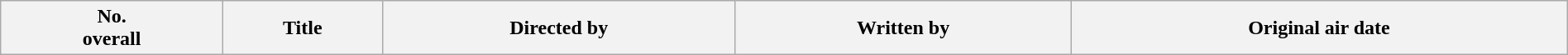<table class="wikitable plainrowheaders" style="width:100%; background:#fff;">
<tr>
<th style="background:#;">No.<br>overall</th>
<th style="background:#;">Title</th>
<th style="background:#;">Directed by</th>
<th style="background:#;">Written by</th>
<th style="background:#;">Original air date<br>





































</th>
</tr>
</table>
